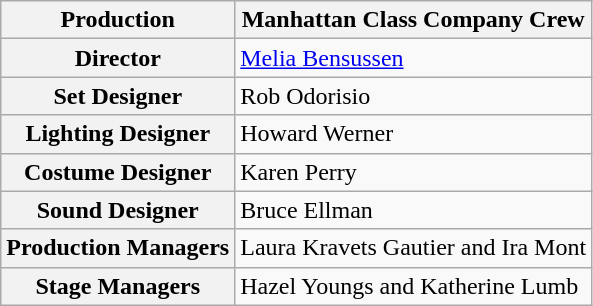<table class="wikitable sortable">
<tr>
<th>Production</th>
<th>Manhattan Class Company Crew</th>
</tr>
<tr>
<th>Director</th>
<td><a href='#'>Melia Bensussen</a></td>
</tr>
<tr>
<th>Set Designer</th>
<td>Rob Odorisio</td>
</tr>
<tr>
<th>Lighting Designer</th>
<td>Howard Werner</td>
</tr>
<tr>
<th>Costume Designer</th>
<td>Karen Perry</td>
</tr>
<tr>
<th>Sound Designer</th>
<td>Bruce Ellman</td>
</tr>
<tr>
<th>Production Managers</th>
<td>Laura Kravets Gautier and Ira Mont</td>
</tr>
<tr>
<th>Stage Managers</th>
<td>Hazel Youngs and Katherine Lumb</td>
</tr>
</table>
